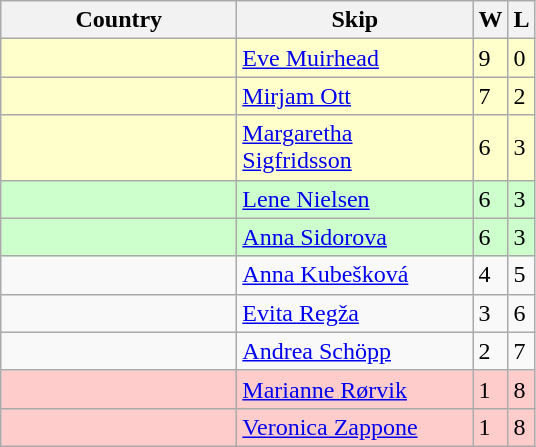<table class=wikitable>
<tr>
<th width=150>Country</th>
<th width=150>Skip</th>
<th>W</th>
<th>L</th>
</tr>
<tr bgcolor=#ffffcc>
<td></td>
<td><a href='#'>Eve Muirhead</a></td>
<td>9</td>
<td>0</td>
</tr>
<tr bgcolor=#ffffcc>
<td></td>
<td><a href='#'>Mirjam Ott</a></td>
<td>7</td>
<td>2</td>
</tr>
<tr bgcolor=#ffffcc>
<td></td>
<td><a href='#'>Margaretha Sigfridsson</a></td>
<td>6</td>
<td>3</td>
</tr>
<tr bgcolor=#ccffcc>
<td></td>
<td><a href='#'>Lene Nielsen</a></td>
<td>6</td>
<td>3</td>
</tr>
<tr bgcolor=#ccffcc>
<td></td>
<td><a href='#'>Anna Sidorova</a></td>
<td>6</td>
<td>3</td>
</tr>
<tr>
<td></td>
<td><a href='#'>Anna Kubešková</a></td>
<td>4</td>
<td>5</td>
</tr>
<tr>
<td></td>
<td><a href='#'>Evita Regža</a></td>
<td>3</td>
<td>6</td>
</tr>
<tr>
<td></td>
<td><a href='#'>Andrea Schöpp</a></td>
<td>2</td>
<td>7</td>
</tr>
<tr bgcolor=#ffcccc>
<td></td>
<td><a href='#'>Marianne Rørvik</a></td>
<td>1</td>
<td>8</td>
</tr>
<tr bgcolor=#ffcccc>
<td></td>
<td><a href='#'>Veronica Zappone</a></td>
<td>1</td>
<td>8</td>
</tr>
</table>
